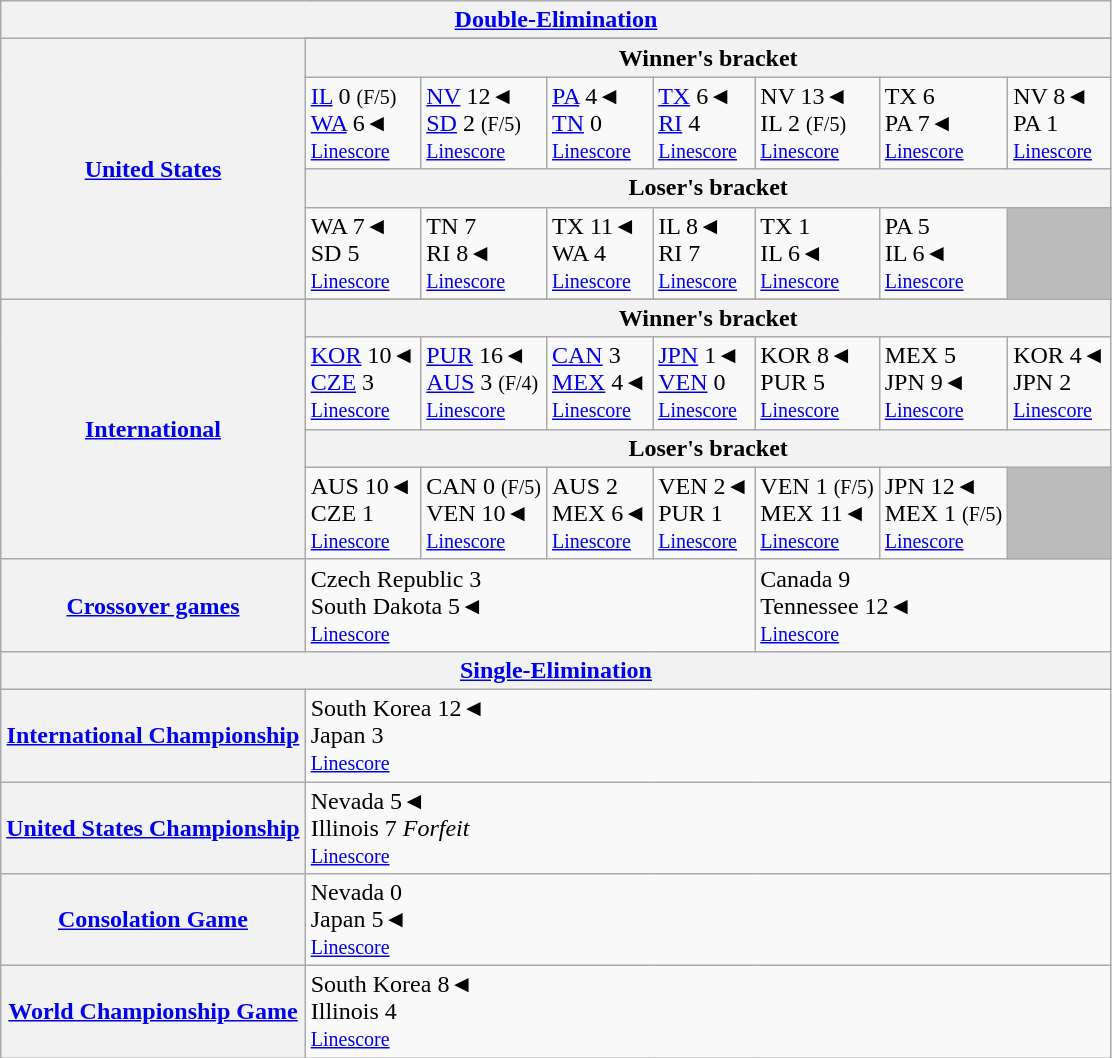<table class="wikitable">
<tr>
<th colspan="8"><a href='#'>Double-Elimination</a></th>
</tr>
<tr>
<th rowspan="5"><a href='#'>United States</a></th>
</tr>
<tr>
<th colspan="7">Winner's bracket</th>
</tr>
<tr>
<td> <a href='#'>IL</a> 0 <small>(F/5)</small><br> <a href='#'>WA</a> 6◄<br><small><a href='#'>Linescore</a></small></td>
<td> <a href='#'>NV</a> 12◄<br> <a href='#'>SD</a> 2 <small>(F/5)</small><br><small><a href='#'>Linescore</a></small></td>
<td> <a href='#'>PA</a> 4◄<br> <a href='#'>TN</a> 0<br><small><a href='#'>Linescore</a></small></td>
<td> <a href='#'>TX</a> 6◄<br> <a href='#'>RI</a> 4<br><small><a href='#'>Linescore</a></small></td>
<td> NV 13◄<br> IL 2 <small>(F/5)</small><br><small><a href='#'>Linescore</a></small></td>
<td> TX 6<br> PA 7◄<br><small><a href='#'>Linescore</a></small></td>
<td> NV 8◄<br> PA 1<br><small><a href='#'>Linescore</a></small></td>
</tr>
<tr>
<th colspan="7">Loser's bracket</th>
</tr>
<tr>
<td> WA 7◄<br> SD 5<br><small><a href='#'>Linescore</a></small></td>
<td> TN 7<br> RI 8◄<br><small><a href='#'>Linescore</a></small></td>
<td> TX 11◄<br> WA 4<br><small><a href='#'>Linescore</a></small></td>
<td> IL 8◄<br> RI 7<br><small><a href='#'>Linescore</a></small></td>
<td> TX 1<br> IL 6◄<br><small><a href='#'>Linescore</a></small></td>
<td> PA 5<br> IL 6◄<br><small><a href='#'>Linescore</a></small></td>
<td bgcolor="bbbbbb"> </td>
</tr>
<tr>
<th rowspan="5"><a href='#'>International</a></th>
</tr>
<tr>
<th colspan="7">Winner's bracket</th>
</tr>
<tr>
<td> <a href='#'>KOR</a> 10◄<br> <a href='#'>CZE</a> 3<br><small><a href='#'>Linescore</a></small></td>
<td> <a href='#'>PUR</a> 16◄<br> <a href='#'>AUS</a> 3 <small>(F/4)</small><br><small><a href='#'>Linescore</a></small></td>
<td> <a href='#'>CAN</a> 3<br> <a href='#'>MEX</a> 4◄<br><small><a href='#'>Linescore</a></small></td>
<td> <a href='#'>JPN</a> 1◄<br> <a href='#'>VEN</a> 0<br><small><a href='#'>Linescore</a></small></td>
<td> KOR 8◄<br> PUR 5<br><small><a href='#'>Linescore</a></small></td>
<td> MEX 5<br> JPN 9◄<br><small><a href='#'>Linescore</a></small></td>
<td> KOR 4◄<br> JPN 2<br><small><a href='#'>Linescore</a></small></td>
</tr>
<tr>
<th colspan="7">Loser's bracket</th>
</tr>
<tr>
<td> AUS 10◄<br> CZE 1<br><small><a href='#'>Linescore</a></small></td>
<td> CAN 0 <small>(F/5)</small><br> VEN 10◄<br><small><a href='#'>Linescore</a></small></td>
<td> AUS 2<br> MEX 6◄<br><small><a href='#'>Linescore</a></small></td>
<td> VEN 2◄<br> PUR 1<br><small><a href='#'>Linescore</a></small></td>
<td> VEN 1 <small>(F/5)</small><br> MEX 11◄<br><small><a href='#'>Linescore</a></small></td>
<td> JPN 12◄<br> MEX 1 <small>(F/5)</small><br><small><a href='#'>Linescore</a></small></td>
<td bgcolor="bbbbbb"> </td>
</tr>
<tr>
<th><a href='#'>Crossover games</a></th>
<td colspan="4"> Czech Republic 3<br> South Dakota 5◄<br><small><a href='#'>Linescore</a></small></td>
<td colspan="4"> Canada 9<br> Tennessee 12◄<br><small><a href='#'>Linescore</a></small></td>
</tr>
<tr>
<th colspan="8"><a href='#'>Single-Elimination</a></th>
</tr>
<tr>
<th><a href='#'>International Championship</a></th>
<td colspan="8"> South Korea 12◄<br> Japan 3<br><small><a href='#'>Linescore</a></small></td>
</tr>
<tr>
<th><a href='#'>United States Championship</a></th>
<td colspan="8"> Nevada 5◄<br> Illinois 7 <em>Forfeit</em><br><small><a href='#'>Linescore</a></small></td>
</tr>
<tr>
<th><a href='#'>Consolation Game</a></th>
<td colspan="8"> Nevada 0<br> Japan 5◄<br><small><a href='#'>Linescore</a></small></td>
</tr>
<tr>
<th><a href='#'>World Championship Game</a></th>
<td colspan="8"> South Korea 8◄<br> Illinois 4<br><small><a href='#'>Linescore</a></small></td>
</tr>
</table>
